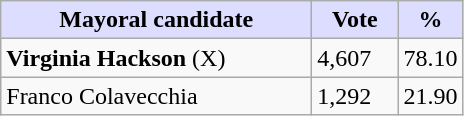<table class="wikitable">
<tr>
<th style="background:#ddf; width:200px;">Mayoral candidate</th>
<th style="background:#ddf; width:50px;">Vote</th>
<th style="background:#ddf; width:30px;">%</th>
</tr>
<tr>
<td><strong>Virginia Hackson</strong> (X)</td>
<td>4,607</td>
<td>78.10</td>
</tr>
<tr>
<td>Franco Colavecchia</td>
<td>1,292</td>
<td>21.90</td>
</tr>
</table>
